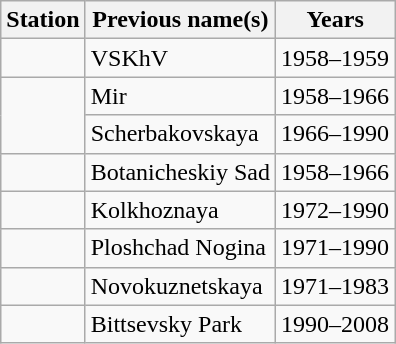<table class="wikitable" style="border-collapse: collapse; text-align: left;">
<tr>
<th>Station</th>
<th>Previous name(s)</th>
<th>Years</th>
</tr>
<tr>
<td style="text-align: left;"></td>
<td>VSKhV</td>
<td>1958–1959</td>
</tr>
<tr>
<td style="text-align: left;" rowspan=2></td>
<td>Mir</td>
<td>1958–1966</td>
</tr>
<tr>
<td>Scherbakovskaya</td>
<td>1966–1990</td>
</tr>
<tr>
<td style="text-align: left;"></td>
<td>Botanicheskiy Sad</td>
<td>1958–1966</td>
</tr>
<tr>
<td style="text-align: left;"></td>
<td>Kolkhoznaya</td>
<td>1972–1990</td>
</tr>
<tr>
<td style="text-align: left;"></td>
<td>Ploshchad Nogina</td>
<td>1971–1990</td>
</tr>
<tr>
<td style="text-align: left;"></td>
<td>Novokuznetskaya</td>
<td>1971–1983</td>
</tr>
<tr>
<td style="text-align: left;"></td>
<td>Bittsevsky Park</td>
<td>1990–2008</td>
</tr>
</table>
